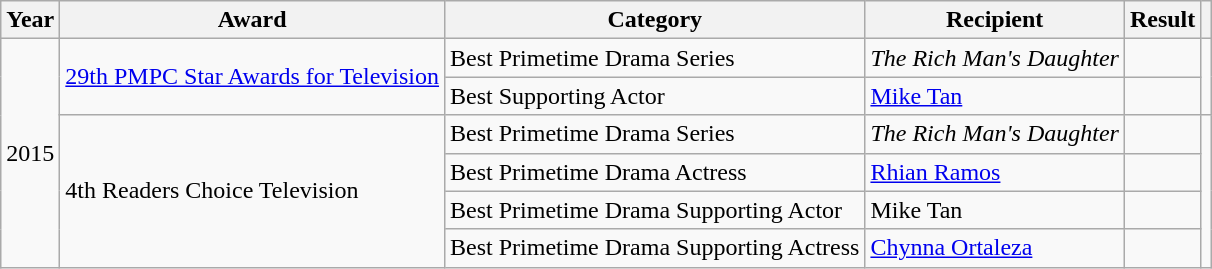<table class="wikitable">
<tr>
<th>Year</th>
<th>Award</th>
<th>Category</th>
<th>Recipient</th>
<th>Result</th>
<th></th>
</tr>
<tr>
<td rowspan=6>2015</td>
<td rowspan=2><a href='#'>29th PMPC Star Awards for Television</a></td>
<td>Best Primetime Drama Series</td>
<td><em>The Rich Man's Daughter</em></td>
<td></td>
<td rowspan=2></td>
</tr>
<tr>
<td>Best Supporting Actor</td>
<td><a href='#'>Mike Tan</a></td>
<td></td>
</tr>
<tr>
<td rowspan=4>4th Readers Choice Television</td>
<td>Best Primetime Drama Series</td>
<td><em>The Rich Man's Daughter</em></td>
<td></td>
<td rowspan=4></td>
</tr>
<tr>
<td>Best Primetime Drama Actress</td>
<td><a href='#'>Rhian Ramos</a></td>
<td></td>
</tr>
<tr>
<td>Best Primetime Drama Supporting Actor</td>
<td>Mike Tan</td>
<td></td>
</tr>
<tr>
<td>Best Primetime Drama Supporting Actress</td>
<td><a href='#'>Chynna Ortaleza</a></td>
<td></td>
</tr>
</table>
